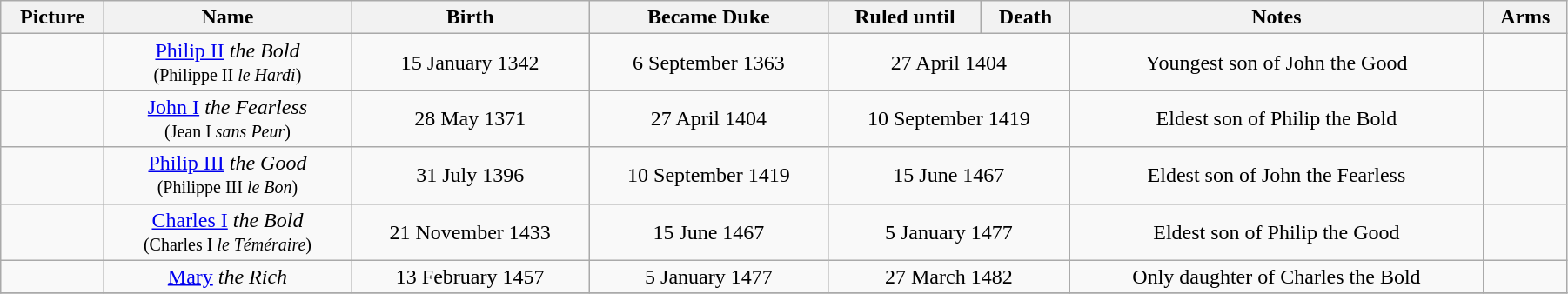<table width=95% class="wikitable">
<tr>
<th>Picture</th>
<th>Name</th>
<th>Birth</th>
<th>Became Duke</th>
<th>Ruled until</th>
<th>Death</th>
<th>Notes</th>
<th>Arms</th>
</tr>
<tr>
<td align=center></td>
<td align=center><a href='#'>Philip II</a> <em>the Bold</em> <br><small>(Philippe II <em>le Hardi</em>)</small></td>
<td align="center">15 January 1342</td>
<td align="center">6 September 1363</td>
<td align="center" colspan=2>27 April 1404</td>
<td align="center">Youngest son of John the Good</td>
<td align=center></td>
</tr>
<tr>
<td align=center></td>
<td align=center><a href='#'>John I</a> <em>the Fearless</em> <br><small>(Jean I <em>sans Peur</em>)</small></td>
<td align="center">28 May 1371</td>
<td align="center">27 April 1404</td>
<td align="center" colspan=2>10 September 1419</td>
<td align="center">Eldest son of Philip the Bold</td>
<td align=center></td>
</tr>
<tr>
<td align=center></td>
<td align=center><a href='#'>Philip III</a> <em>the Good</em> <br><small>(Philippe III <em>le Bon</em>)</small></td>
<td align="center">31 July 1396</td>
<td align="center">10 September 1419</td>
<td align="center" colspan=2>15 June 1467</td>
<td align="center">Eldest son of John the Fearless</td>
<td align=center></td>
</tr>
<tr>
<td align=center></td>
<td align=center><a href='#'>Charles I</a> <em>the Bold</em> <br><small>(Charles I <em>le Téméraire</em>)</small></td>
<td align="center">21 November 1433</td>
<td align="center">15 June 1467</td>
<td align="center" colspan=2>5 January 1477</td>
<td align="center">Eldest son of Philip the Good</td>
<td align=center></td>
</tr>
<tr>
<td align=center></td>
<td align=center><a href='#'>Mary</a> <em>the Rich</em></td>
<td align="center">13 February 1457</td>
<td align="center">5 January 1477</td>
<td align="center" colspan=2>27 March 1482</td>
<td align="center">Only daughter of Charles the Bold</td>
<td align=center></td>
</tr>
<tr>
</tr>
</table>
